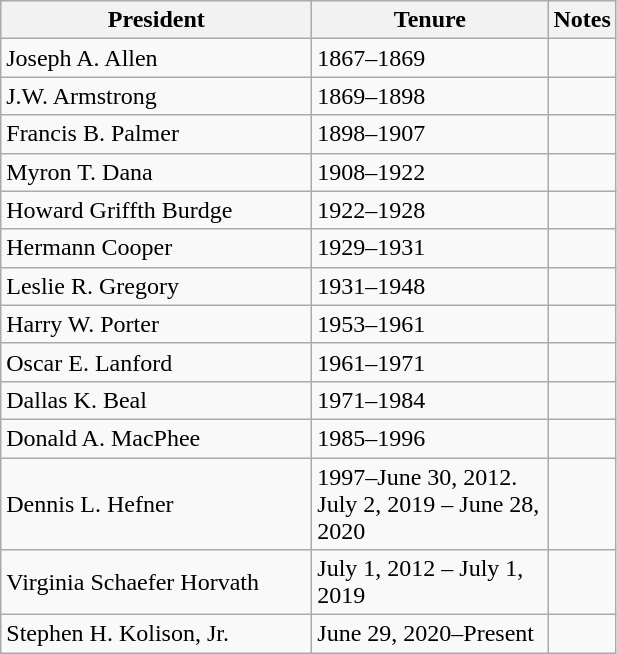<table class="wikitable">
<tr>
<th width=200px>President</th>
<th width=150px>Tenure</th>
<th>Notes</th>
</tr>
<tr>
<td>Joseph A. Allen</td>
<td>1867–1869</td>
<td></td>
</tr>
<tr>
<td>J.W. Armstrong</td>
<td>1869–1898</td>
<td></td>
</tr>
<tr>
<td>Francis B. Palmer</td>
<td>1898–1907</td>
<td></td>
</tr>
<tr>
<td>Myron T. Dana</td>
<td>1908–1922</td>
<td></td>
</tr>
<tr>
<td>Howard Griffth Burdge</td>
<td>1922–1928</td>
<td></td>
</tr>
<tr>
<td>Hermann Cooper</td>
<td>1929–1931</td>
<td></td>
</tr>
<tr>
<td>Leslie R. Gregory</td>
<td>1931–1948</td>
<td></td>
</tr>
<tr>
<td>Harry W. Porter</td>
<td>1953–1961</td>
<td></td>
</tr>
<tr>
<td>Oscar E. Lanford</td>
<td>1961–1971</td>
<td></td>
</tr>
<tr>
<td>Dallas K. Beal</td>
<td>1971–1984</td>
<td></td>
</tr>
<tr>
<td>Donald A. MacPhee</td>
<td>1985–1996</td>
<td></td>
</tr>
<tr>
<td>Dennis L. Hefner</td>
<td>1997–June 30, 2012. July 2, 2019 – June 28, 2020</td>
<td></td>
</tr>
<tr>
<td>Virginia Schaefer Horvath</td>
<td>July 1, 2012 – July 1, 2019</td>
<td></td>
</tr>
<tr>
<td>Stephen H. Kolison, Jr.</td>
<td>June 29, 2020–Present</td>
<td></td>
</tr>
</table>
